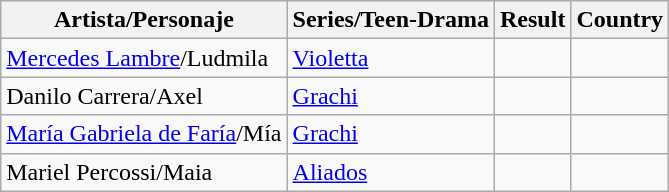<table class="wikitable">
<tr>
<th>Artista/Personaje</th>
<th>Series/Teen-Drama</th>
<th>Result</th>
<th>Country</th>
</tr>
<tr>
<td><a href='#'>Mercedes Lambre</a>/Ludmila</td>
<td><a href='#'>Violetta</a></td>
<td></td>
<td></td>
</tr>
<tr>
<td>Danilo Carrera/Axel</td>
<td><a href='#'>Grachi</a></td>
<td></td>
<td></td>
</tr>
<tr>
<td><a href='#'>María Gabriela de Faría</a>/Mía</td>
<td><a href='#'>Grachi</a></td>
<td></td>
<td></td>
</tr>
<tr>
<td>Mariel Percossi/Maia</td>
<td><a href='#'>Aliados</a></td>
<td></td>
<td></td>
</tr>
</table>
